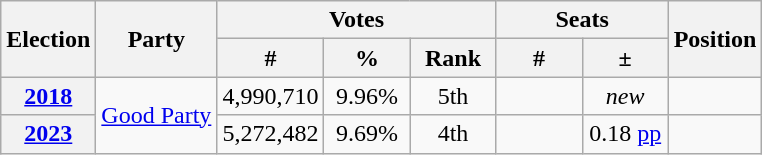<table class=wikitable style="text-align:center">
<tr>
<th rowspan=2>Election</th>
<th rowspan=2>Party</th>
<th colspan=3>Votes</th>
<th colspan=2>Seats</th>
<th rowspan=2>Position</th>
</tr>
<tr>
<th style="width:50px">#</th>
<th style="width:50px">%</th>
<th style="width:50px">Rank</th>
<th style="width:50px">#</th>
<th style="width:50px">±</th>
</tr>
<tr>
<th><a href='#'>2018</a></th>
<td rowspan=2><a href='#'>Good Party</a></td>
<td>4,990,710</td>
<td>9.96%</td>
<td>5th</td>
<td style="text-align:center;"><strong></strong></td>
<td><em>new</em></td>
<td></td>
</tr>
<tr>
<th><a href='#'>2023</a></th>
<td>5,272,482</td>
<td>9.69%</td>
<td>4th</td>
<td style="text-align:center;"><strong></strong></td>
<td> 0.18 <a href='#'>pp</a></td>
<td></td>
</tr>
</table>
